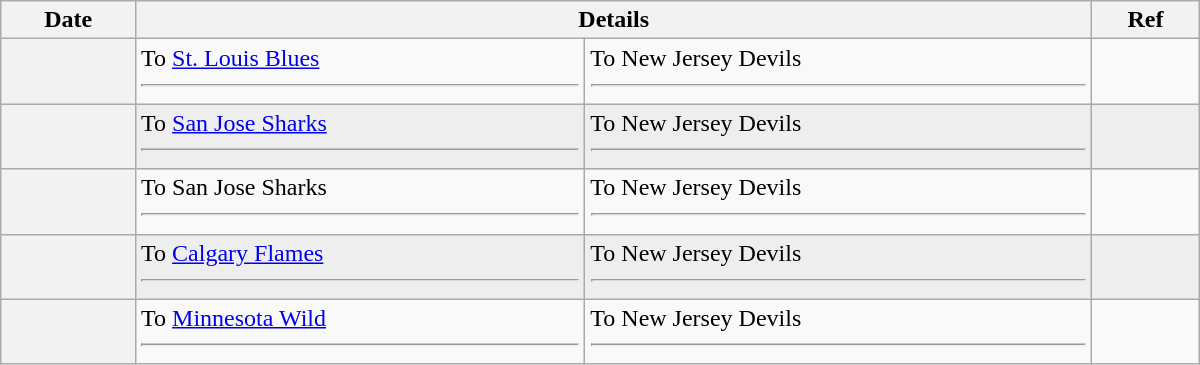<table class="wikitable plainrowheaders" style="width: 50em;">
<tr>
<th scope="col">Date</th>
<th scope="col" colspan="2">Details</th>
<th scope="col">Ref</th>
</tr>
<tr>
<th scope="row"></th>
<td valign="top">To <a href='#'>St. Louis Blues</a> <hr></td>
<td valign="top">To New Jersey Devils <hr></td>
<td></td>
</tr>
<tr bgcolor="#eeeeee">
<th scope="row"></th>
<td valign="top">To <a href='#'>San Jose Sharks</a> <hr></td>
<td valign="top">To New Jersey Devils <hr></td>
<td></td>
</tr>
<tr>
<th scope="row"></th>
<td valign="top">To San Jose Sharks <hr></td>
<td valign="top">To New Jersey Devils <hr></td>
<td></td>
</tr>
<tr bgcolor="#eeeeee">
<th scope="row"></th>
<td valign="top">To <a href='#'>Calgary Flames</a> <hr></td>
<td valign="top">To New Jersey Devils <hr></td>
<td></td>
</tr>
<tr>
<th scope="row"></th>
<td valign="top">To <a href='#'>Minnesota Wild</a> <hr></td>
<td valign="top">To New Jersey Devils <hr></td>
<td></td>
</tr>
</table>
